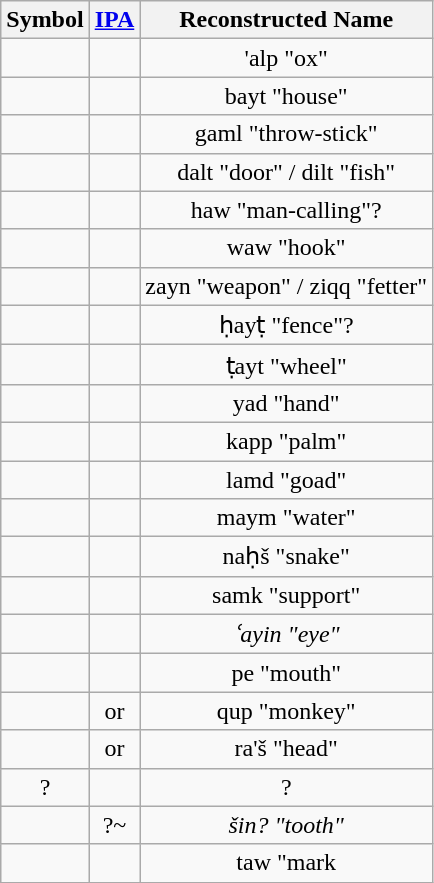<table class="wikitable" style="border-collapse:collapse; text-align:center;">
<tr>
<th>Symbol</th>
<th><a href='#'>IPA</a></th>
<th>Reconstructed Name</th>
</tr>
<tr>
<td></td>
<td></td>
<td>'alp "ox"</td>
</tr>
<tr>
<td></td>
<td></td>
<td>bayt "house"</td>
</tr>
<tr>
<td></td>
<td></td>
<td>gaml "throw-stick"</td>
</tr>
<tr>
<td></td>
<td></td>
<td>dalt "door" / dilt "fish"</td>
</tr>
<tr>
<td></td>
<td></td>
<td>haw "man-calling"?</td>
</tr>
<tr>
<td></td>
<td></td>
<td>waw "hook"</td>
</tr>
<tr>
<td></td>
<td></td>
<td>zayn "weapon" / ziqq "fetter"</td>
</tr>
<tr>
<td></td>
<td></td>
<td>ḥayṭ "fence"?</td>
</tr>
<tr>
<td></td>
<td></td>
<td>ṭayt "wheel"</td>
</tr>
<tr>
<td></td>
<td></td>
<td>yad "hand"</td>
</tr>
<tr>
<td></td>
<td></td>
<td>kapp "palm"</td>
</tr>
<tr>
<td></td>
<td></td>
<td>lamd "goad"</td>
</tr>
<tr>
<td></td>
<td></td>
<td>maym "water"</td>
</tr>
<tr>
<td></td>
<td></td>
<td>naḥš "snake"</td>
</tr>
<tr>
<td></td>
<td></td>
<td>samk "support"</td>
</tr>
<tr>
<td></td>
<td></td>
<td><em>ʿayin "eye"</em></td>
</tr>
<tr>
<td></td>
<td></td>
<td>pe "mouth"</td>
</tr>
<tr>
<td></td>
<td> or </td>
<td>qup "monkey"</td>
</tr>
<tr>
<td></td>
<td> or </td>
<td>ra'š "head"</td>
</tr>
<tr>
<td>? </td>
<td></td>
<td>?</td>
</tr>
<tr>
<td></td>
<td>?~</td>
<td><em>šin? "tooth"</em></td>
</tr>
<tr>
<td></td>
<td></td>
<td>taw "mark</td>
</tr>
</table>
